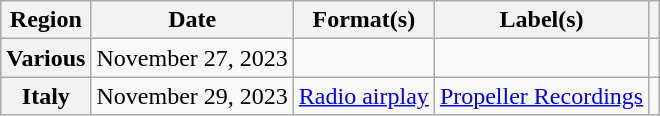<table class="wikitable plainrowheaders">
<tr>
<th scope="col">Region</th>
<th scope="col">Date</th>
<th scope="col">Format(s)</th>
<th scope="col">Label(s)</th>
<th scope="col"></th>
</tr>
<tr>
<th scope="row">Various</th>
<td>November 27, 2023</td>
<td></td>
<td></td>
<td style="text-align:center;"></td>
</tr>
<tr>
<th scope="row">Italy</th>
<td>November 29, 2023</td>
<td><a href='#'>Radio airplay</a></td>
<td><a href='#'>Propeller Recordings</a></td>
<td style="text-align:center;"></td>
</tr>
</table>
